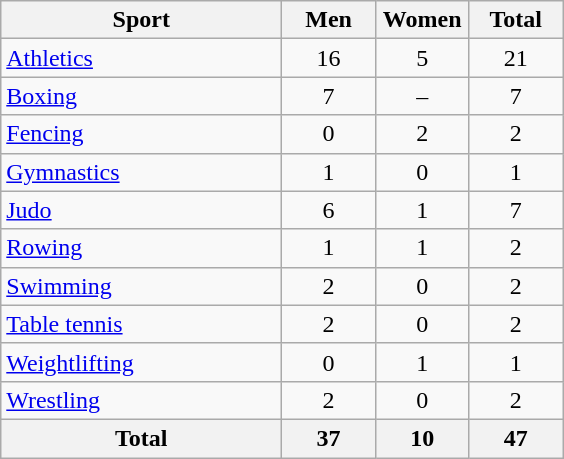<table class="wikitable sortable" style="text-align:center;">
<tr>
<th width=180>Sport</th>
<th width=55>Men</th>
<th width=55>Women</th>
<th width=55>Total</th>
</tr>
<tr>
<td align=left><a href='#'>Athletics</a></td>
<td>16</td>
<td>5</td>
<td>21</td>
</tr>
<tr>
<td align=left><a href='#'>Boxing</a></td>
<td>7</td>
<td>–</td>
<td>7</td>
</tr>
<tr>
<td align=left><a href='#'>Fencing</a></td>
<td>0</td>
<td>2</td>
<td>2</td>
</tr>
<tr>
<td align=left><a href='#'>Gymnastics</a></td>
<td>1</td>
<td>0</td>
<td>1</td>
</tr>
<tr>
<td align=left><a href='#'>Judo</a></td>
<td>6</td>
<td>1</td>
<td>7</td>
</tr>
<tr>
<td align=left><a href='#'>Rowing</a></td>
<td>1</td>
<td>1</td>
<td>2</td>
</tr>
<tr>
<td align=left><a href='#'>Swimming</a></td>
<td>2</td>
<td>0</td>
<td>2</td>
</tr>
<tr>
<td align=left><a href='#'>Table tennis</a></td>
<td>2</td>
<td>0</td>
<td>2</td>
</tr>
<tr>
<td align=left><a href='#'>Weightlifting</a></td>
<td>0</td>
<td>1</td>
<td>1</td>
</tr>
<tr>
<td align=left><a href='#'>Wrestling</a></td>
<td>2</td>
<td>0</td>
<td>2</td>
</tr>
<tr>
<th>Total</th>
<th>37</th>
<th>10</th>
<th>47</th>
</tr>
</table>
